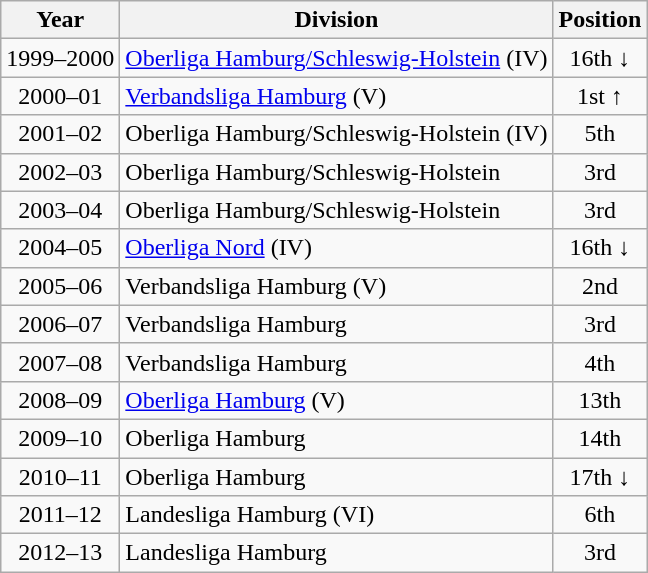<table class="wikitable">
<tr>
<th>Year</th>
<th>Division</th>
<th>Position</th>
</tr>
<tr align="center">
<td>1999–2000</td>
<td align="left"><a href='#'>Oberliga Hamburg/Schleswig-Holstein</a> (IV)</td>
<td>16th ↓</td>
</tr>
<tr align="center">
<td>2000–01</td>
<td align="left"><a href='#'>Verbandsliga Hamburg</a> (V)</td>
<td>1st ↑</td>
</tr>
<tr align="center">
<td>2001–02</td>
<td align="left">Oberliga Hamburg/Schleswig-Holstein (IV)</td>
<td>5th</td>
</tr>
<tr align="center">
<td>2002–03</td>
<td align="left">Oberliga Hamburg/Schleswig-Holstein</td>
<td>3rd</td>
</tr>
<tr align="center">
<td>2003–04</td>
<td align="left">Oberliga Hamburg/Schleswig-Holstein</td>
<td>3rd</td>
</tr>
<tr align="center">
<td>2004–05</td>
<td align="left"><a href='#'>Oberliga Nord</a> (IV)</td>
<td>16th ↓</td>
</tr>
<tr align="center">
<td>2005–06</td>
<td align="left">Verbandsliga Hamburg (V)</td>
<td>2nd</td>
</tr>
<tr align="center">
<td>2006–07</td>
<td align="left">Verbandsliga Hamburg</td>
<td>3rd</td>
</tr>
<tr align="center">
<td>2007–08</td>
<td align="left">Verbandsliga Hamburg</td>
<td>4th</td>
</tr>
<tr align="center">
<td>2008–09</td>
<td align="left"><a href='#'>Oberliga Hamburg</a> (V)</td>
<td>13th</td>
</tr>
<tr align="center">
<td>2009–10</td>
<td align="left">Oberliga Hamburg</td>
<td>14th</td>
</tr>
<tr align="center">
<td>2010–11</td>
<td align="left">Oberliga Hamburg</td>
<td>17th ↓</td>
</tr>
<tr align="center">
<td>2011–12</td>
<td align="left">Landesliga Hamburg (VI)</td>
<td>6th</td>
</tr>
<tr align="center">
<td>2012–13</td>
<td align="left">Landesliga Hamburg</td>
<td>3rd</td>
</tr>
</table>
